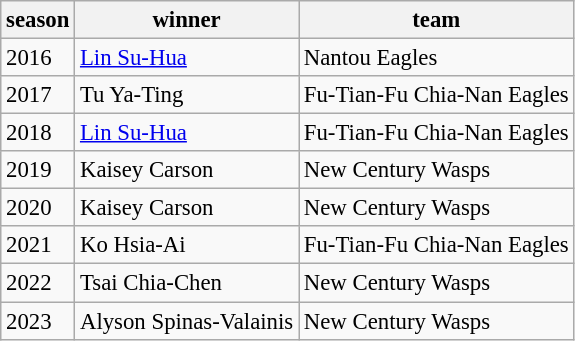<table class="wikitable" style="font-size:95%;">
<tr>
<th>season</th>
<th>winner</th>
<th>team</th>
</tr>
<tr>
<td>2016</td>
<td><a href='#'>Lin Su-Hua</a></td>
<td>Nantou Eagles</td>
</tr>
<tr>
<td>2017</td>
<td>Tu Ya-Ting</td>
<td>Fu-Tian-Fu Chia-Nan Eagles</td>
</tr>
<tr>
<td>2018</td>
<td><a href='#'>Lin Su-Hua</a></td>
<td>Fu-Tian-Fu Chia-Nan Eagles</td>
</tr>
<tr>
<td>2019</td>
<td>Kaisey Carson</td>
<td>New Century Wasps</td>
</tr>
<tr>
<td>2020</td>
<td>Kaisey Carson</td>
<td>New Century Wasps</td>
</tr>
<tr>
<td>2021</td>
<td>Ko Hsia-Ai</td>
<td>Fu-Tian-Fu Chia-Nan Eagles</td>
</tr>
<tr>
<td>2022</td>
<td>Tsai Chia-Chen</td>
<td>New Century Wasps</td>
</tr>
<tr>
<td>2023</td>
<td>Alyson Spinas-Valainis</td>
<td>New Century Wasps</td>
</tr>
</table>
